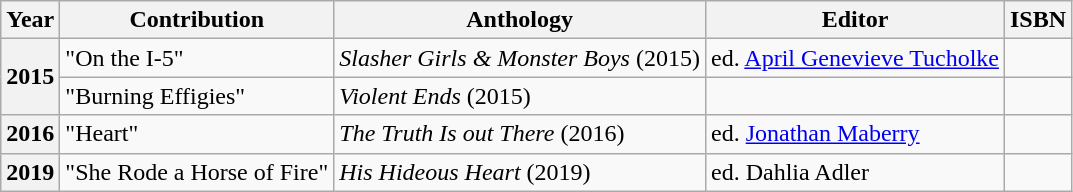<table class="wikitable">
<tr>
<th>Year</th>
<th>Contribution</th>
<th>Anthology</th>
<th>Editor</th>
<th>ISBN</th>
</tr>
<tr>
<th rowspan="2">2015</th>
<td>"On the I-5"</td>
<td><em>Slasher Girls & Monster Boys</em> (2015)</td>
<td>ed. <a href='#'>April Genevieve Tucholke</a></td>
<td></td>
</tr>
<tr>
<td>"Burning Effigies"</td>
<td><em>Violent Ends</em> (2015)</td>
<td></td>
<td></td>
</tr>
<tr>
<th>2016</th>
<td>"Heart"</td>
<td><em>The Truth Is out There</em>  (2016)</td>
<td>ed. <a href='#'>Jonathan Maberry</a></td>
<td></td>
</tr>
<tr>
<th>2019</th>
<td>"She Rode a Horse of Fire"</td>
<td><em>His Hideous Heart</em> (2019)</td>
<td>ed. Dahlia Adler</td>
<td></td>
</tr>
</table>
